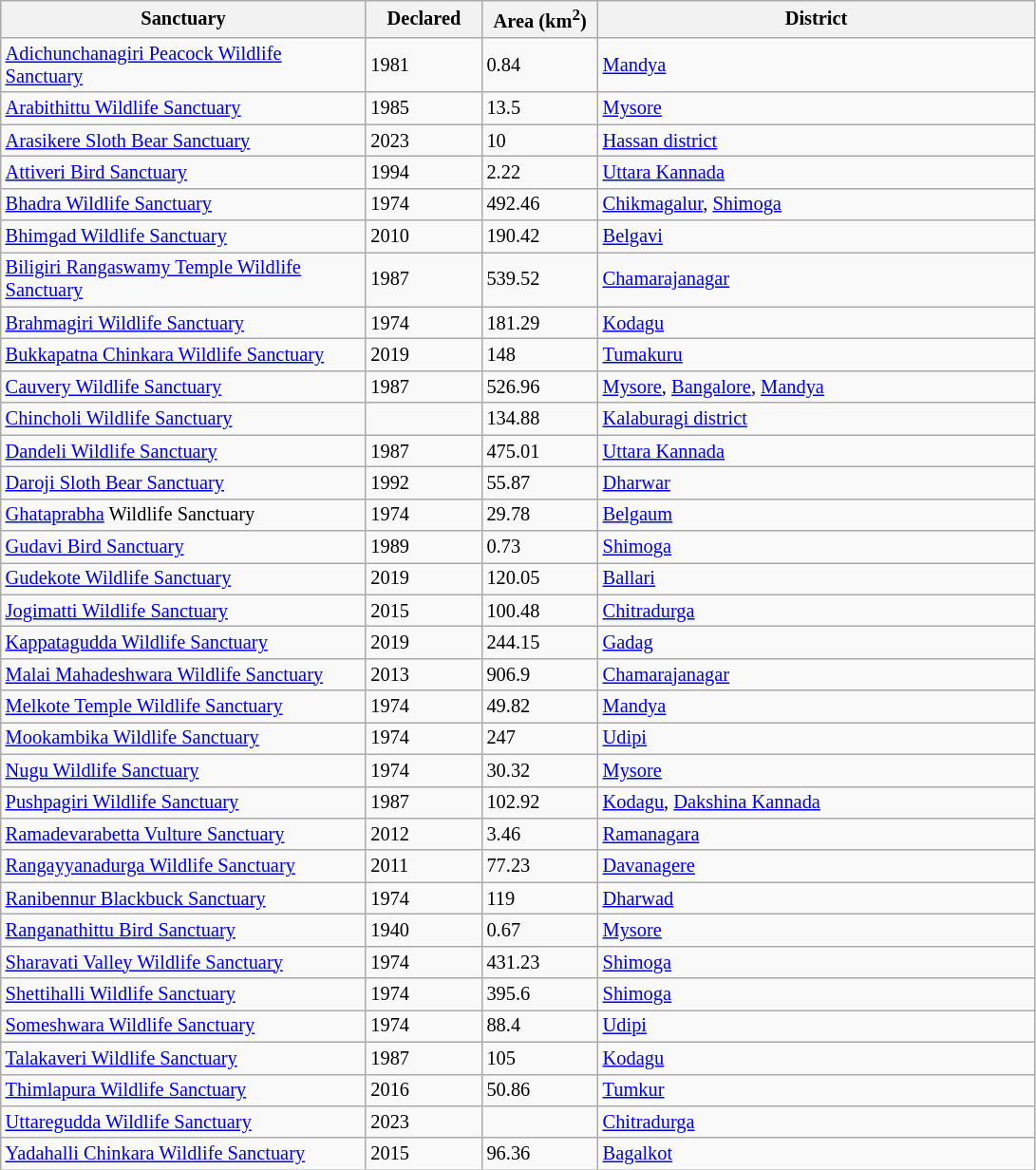<table class="wikitable sortable defaultcenter col1left col4left" style="font-size: 85%">
<tr>
<th scope="col" style="width: 250px;">Sanctuary</th>
<th scope="col" style="width: 75px;">Declared</th>
<th scope="col" style="width: 75px;">Area (km<sup>2</sup>)</th>
<th scope="col" style="width: 300px;">District</th>
</tr>
<tr>
<td><a href='#'>Adichunchanagiri Peacock Wildlife Sanctuary</a></td>
<td>1981</td>
<td>0.84</td>
<td><a href='#'>Mandya</a></td>
</tr>
<tr>
<td><a href='#'>Arabithittu Wildlife Sanctuary</a></td>
<td>1985</td>
<td>13.5</td>
<td><a href='#'>Mysore</a></td>
</tr>
<tr>
<td><a href='#'>Arasikere Sloth Bear Sanctuary</a></td>
<td>2023</td>
<td>10</td>
<td><a href='#'>Hassan district</a></td>
</tr>
<tr>
<td><a href='#'>Attiveri Bird Sanctuary</a></td>
<td>1994</td>
<td>2.22</td>
<td><a href='#'>Uttara Kannada</a></td>
</tr>
<tr>
<td><a href='#'>Bhadra Wildlife Sanctuary</a></td>
<td>1974</td>
<td>492.46</td>
<td><a href='#'>Chikmagalur</a>, <a href='#'>Shimoga</a></td>
</tr>
<tr>
<td><a href='#'>Bhimgad Wildlife Sanctuary</a></td>
<td>2010</td>
<td>190.42</td>
<td><a href='#'>Belgavi</a></td>
</tr>
<tr>
<td><a href='#'>Biligiri Rangaswamy Temple Wildlife Sanctuary</a></td>
<td>1987</td>
<td>539.52</td>
<td><a href='#'>Chamarajanagar</a></td>
</tr>
<tr>
<td><a href='#'>Brahmagiri Wildlife Sanctuary</a></td>
<td>1974</td>
<td>181.29</td>
<td><a href='#'>Kodagu</a></td>
</tr>
<tr>
<td><a href='#'>Bukkapatna Chinkara Wildlife Sanctuary</a></td>
<td>2019</td>
<td>148</td>
<td><a href='#'>Tumakuru</a></td>
</tr>
<tr>
<td><a href='#'>Cauvery Wildlife Sanctuary</a></td>
<td>1987</td>
<td>526.96</td>
<td><a href='#'>Mysore</a>, <a href='#'>Bangalore</a>, <a href='#'>Mandya</a></td>
</tr>
<tr>
<td><a href='#'>Chincholi Wildlife Sanctuary</a></td>
<td></td>
<td>134.88</td>
<td><a href='#'>Kalaburagi district</a></td>
</tr>
<tr>
<td><a href='#'>Dandeli Wildlife Sanctuary</a></td>
<td>1987</td>
<td>475.01</td>
<td><a href='#'>Uttara Kannada</a></td>
</tr>
<tr>
<td><a href='#'>Daroji Sloth Bear Sanctuary</a></td>
<td>1992</td>
<td>55.87</td>
<td><a href='#'>Dharwar</a></td>
</tr>
<tr>
<td><a href='#'>Ghataprabha</a>  Wildlife Sanctuary</td>
<td>1974</td>
<td>29.78</td>
<td><a href='#'>Belgaum</a></td>
</tr>
<tr>
<td><a href='#'>Gudavi Bird Sanctuary</a></td>
<td>1989</td>
<td>0.73</td>
<td><a href='#'>Shimoga</a></td>
</tr>
<tr>
<td><a href='#'>Gudekote Wildlife Sanctuary</a></td>
<td>2019</td>
<td>120.05</td>
<td><a href='#'>Ballari</a></td>
</tr>
<tr>
<td><a href='#'>Jogimatti Wildlife Sanctuary</a></td>
<td>2015</td>
<td>100.48</td>
<td><a href='#'>Chitradurga</a></td>
</tr>
<tr>
<td><a href='#'>Kappatagudda Wildlife Sanctuary</a></td>
<td>2019</td>
<td>244.15</td>
<td><a href='#'>Gadag</a></td>
</tr>
<tr>
<td><a href='#'>Malai Mahadeshwara Wildlife Sanctuary</a></td>
<td>2013</td>
<td>906.9</td>
<td><a href='#'>Chamarajanagar</a></td>
</tr>
<tr>
<td><a href='#'>Melkote Temple Wildlife Sanctuary</a></td>
<td>1974</td>
<td>49.82</td>
<td><a href='#'>Mandya</a></td>
</tr>
<tr>
<td><a href='#'>Mookambika Wildlife Sanctuary</a></td>
<td>1974</td>
<td>247</td>
<td><a href='#'>Udipi</a></td>
</tr>
<tr>
<td><a href='#'>Nugu Wildlife Sanctuary</a></td>
<td>1974</td>
<td>30.32</td>
<td><a href='#'>Mysore</a></td>
</tr>
<tr>
<td><a href='#'>Pushpagiri Wildlife Sanctuary</a></td>
<td>1987</td>
<td>102.92</td>
<td><a href='#'>Kodagu</a>, <a href='#'>Dakshina Kannada</a></td>
</tr>
<tr>
<td><a href='#'>Ramadevarabetta Vulture Sanctuary</a></td>
<td>2012</td>
<td>3.46</td>
<td><a href='#'>Ramanagara</a></td>
</tr>
<tr>
<td><a href='#'>Rangayyanadurga Wildlife Sanctuary</a></td>
<td>2011</td>
<td>77.23</td>
<td><a href='#'>Davanagere</a></td>
</tr>
<tr>
<td><a href='#'>Ranibennur Blackbuck Sanctuary</a></td>
<td>1974</td>
<td>119</td>
<td><a href='#'>Dharwad</a></td>
</tr>
<tr>
<td><a href='#'>Ranganathittu Bird Sanctuary</a></td>
<td>1940</td>
<td>0.67</td>
<td><a href='#'>Mysore</a></td>
</tr>
<tr>
<td><a href='#'>Sharavati Valley Wildlife Sanctuary</a></td>
<td>1974</td>
<td>431.23</td>
<td><a href='#'>Shimoga</a></td>
</tr>
<tr>
<td><a href='#'>Shettihalli Wildlife Sanctuary</a></td>
<td>1974</td>
<td>395.6</td>
<td><a href='#'>Shimoga</a></td>
</tr>
<tr>
<td><a href='#'>Someshwara Wildlife Sanctuary</a></td>
<td>1974</td>
<td>88.4</td>
<td><a href='#'>Udipi</a></td>
</tr>
<tr>
<td><a href='#'>Talakaveri Wildlife Sanctuary</a></td>
<td>1987</td>
<td>105</td>
<td><a href='#'>Kodagu</a></td>
</tr>
<tr>
<td><a href='#'>Thimlapura Wildlife Sanctuary</a></td>
<td>2016</td>
<td>50.86</td>
<td><a href='#'>Tumkur</a></td>
</tr>
<tr>
<td><a href='#'>Uttaregudda Wildlife Sanctuary</a></td>
<td>2023</td>
<td></td>
<td><a href='#'>Chitradurga</a></td>
</tr>
<tr>
<td><a href='#'>Yadahalli Chinkara Wildlife Sanctuary</a></td>
<td>2015</td>
<td>96.36</td>
<td><a href='#'>Bagalkot</a></td>
</tr>
</table>
